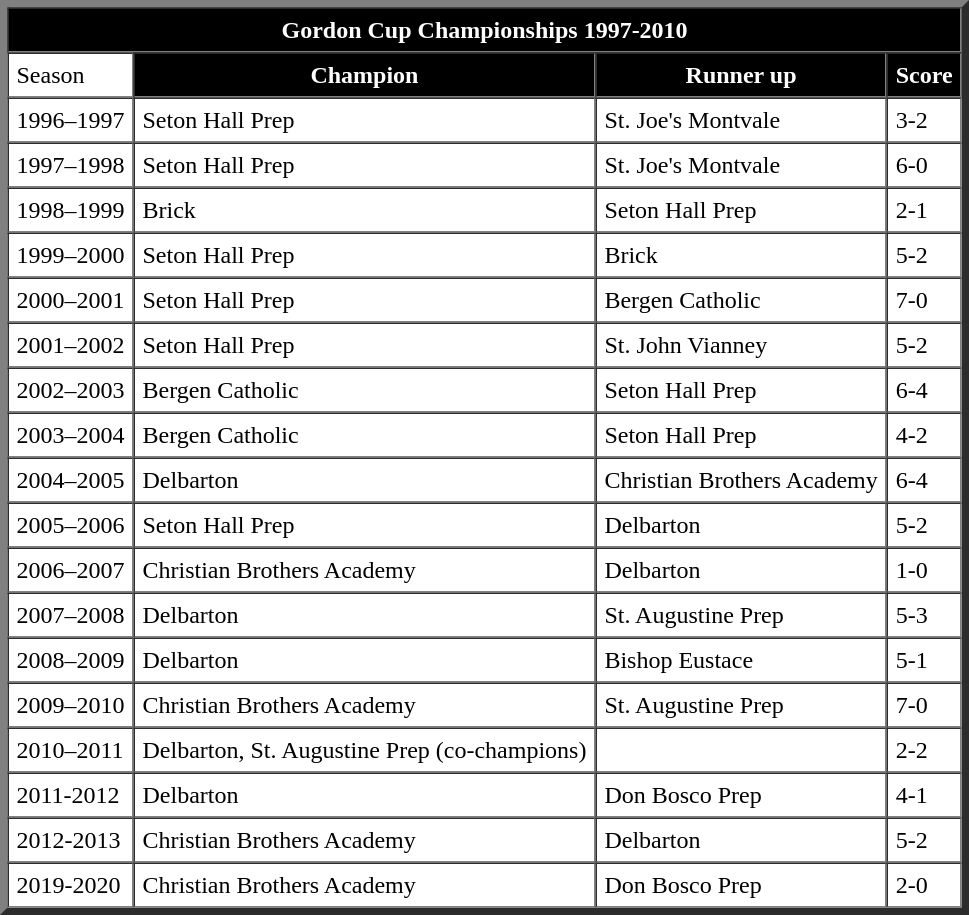<table border=5 cellspacing=0 cellpadding=5>
<tr>
<th colspan="6"  style="text-align:center; background:black; color:white;">Gordon Cup Championships 1997-2010 </th>
</tr>
<tr>
<td>Season</td>
<td style="background:black; color:white; text-align:center;"><strong>Champion</strong></td>
<td style="background:black; color:white; text-align:center;"><strong>Runner up</strong></td>
<td style="background:black; color:white; text-align:center;"><strong>Score</strong></td>
</tr>
<tr>
<td>1996–1997</td>
<td>Seton Hall Prep</td>
<td>St. Joe's Montvale</td>
<td>3-2</td>
</tr>
<tr>
<td>1997–1998</td>
<td>Seton Hall Prep</td>
<td>St. Joe's Montvale</td>
<td>6-0</td>
</tr>
<tr>
<td>1998–1999</td>
<td>Brick</td>
<td>Seton Hall Prep</td>
<td>2-1</td>
</tr>
<tr>
<td>1999–2000</td>
<td>Seton Hall Prep</td>
<td>Brick</td>
<td>5-2</td>
</tr>
<tr>
<td>2000–2001</td>
<td>Seton Hall Prep</td>
<td>Bergen Catholic</td>
<td>7-0</td>
</tr>
<tr>
<td>2001–2002</td>
<td>Seton Hall Prep</td>
<td>St. John Vianney</td>
<td>5-2</td>
</tr>
<tr>
<td>2002–2003</td>
<td>Bergen Catholic</td>
<td>Seton Hall Prep</td>
<td>6-4</td>
</tr>
<tr>
<td>2003–2004</td>
<td>Bergen Catholic</td>
<td>Seton Hall Prep</td>
<td>4-2</td>
</tr>
<tr>
<td>2004–2005</td>
<td>Delbarton</td>
<td>Christian Brothers Academy</td>
<td>6-4</td>
</tr>
<tr>
<td>2005–2006</td>
<td>Seton Hall Prep</td>
<td>Delbarton</td>
<td>5-2</td>
</tr>
<tr>
<td>2006–2007</td>
<td>Christian Brothers Academy</td>
<td>Delbarton</td>
<td>1-0</td>
</tr>
<tr>
<td>2007–2008</td>
<td>Delbarton</td>
<td>St. Augustine Prep</td>
<td>5-3</td>
</tr>
<tr>
<td>2008–2009</td>
<td>Delbarton</td>
<td>Bishop Eustace</td>
<td>5-1</td>
</tr>
<tr>
<td>2009–2010</td>
<td>Christian Brothers Academy</td>
<td>St. Augustine Prep</td>
<td>7-0</td>
</tr>
<tr>
<td>2010–2011</td>
<td>Delbarton, St. Augustine Prep (co-champions)</td>
<td></td>
<td>2-2</td>
</tr>
<tr>
<td>2011-2012</td>
<td>Delbarton</td>
<td>Don Bosco Prep</td>
<td>4-1</td>
</tr>
<tr>
<td>2012-2013</td>
<td>Christian Brothers Academy</td>
<td>Delbarton</td>
<td>5-2</td>
</tr>
<tr>
<td>2019-2020</td>
<td>Christian Brothers Academy</td>
<td>Don Bosco Prep</td>
<td>2-0</td>
</tr>
</table>
